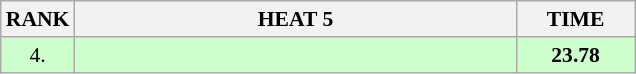<table class="wikitable" style="border-collapse: collapse; font-size: 90%;">
<tr>
<th>RANK</th>
<th style="width: 20em">HEAT 5</th>
<th style="width: 5em">TIME</th>
</tr>
<tr style="background:#ccffcc;">
<td align="center">4.</td>
<td></td>
<td align="center"><strong>23.78</strong></td>
</tr>
</table>
